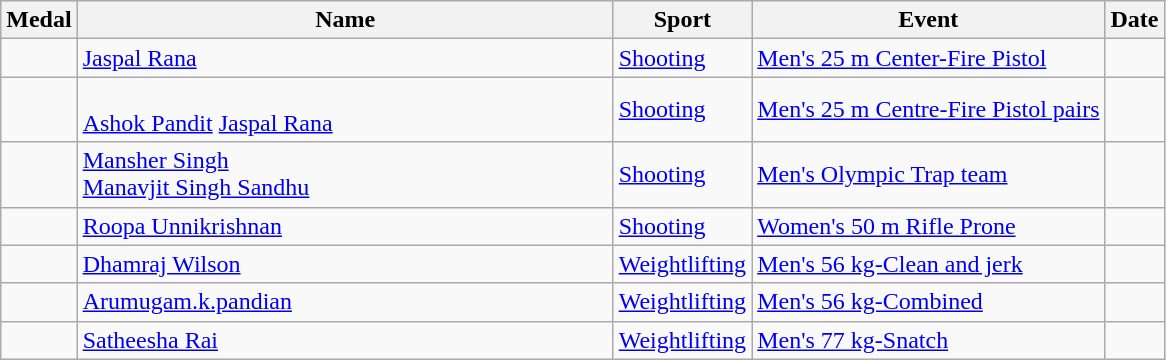<table class="wikitable sortable">
<tr>
<th>Medal</th>
<th width=350px>Name</th>
<th>Sport</th>
<th>Event</th>
<th>Date</th>
</tr>
<tr>
<td></td>
<td><a href='#'>Jaspal Rana</a></td>
<td><a href='#'>Shooting</a></td>
<td><a href='#'>Men's 25 m Center-Fire Pistol</a></td>
<td></td>
</tr>
<tr>
<td></td>
<td><br><a href='#'>Ashok Pandit</a> <a href='#'>Jaspal Rana</a></td>
<td><a href='#'>Shooting</a></td>
<td><a href='#'>Men's 25 m Centre-Fire Pistol pairs</a></td>
<td></td>
</tr>
<tr>
<td></td>
<td><a href='#'>Mansher Singh</a><br><a href='#'>Manavjit Singh Sandhu</a></td>
<td><a href='#'>Shooting</a></td>
<td><a href='#'>Men's Olympic Trap team</a></td>
<td></td>
</tr>
<tr>
<td></td>
<td><a href='#'>Roopa Unnikrishnan</a></td>
<td><a href='#'>Shooting</a></td>
<td><a href='#'>Women's 50 m Rifle Prone</a></td>
<td></td>
</tr>
<tr>
<td></td>
<td><a href='#'>Dhamraj Wilson</a></td>
<td><a href='#'>Weightlifting</a></td>
<td><a href='#'>Men's 56 kg-Clean and jerk</a></td>
<td></td>
</tr>
<tr>
<td></td>
<td><a href='#'>Arumugam.k.pandian</a></td>
<td><a href='#'>Weightlifting</a></td>
<td><a href='#'>Men's 56 kg-Combined</a></td>
<td></td>
</tr>
<tr>
<td></td>
<td><a href='#'>Satheesha Rai</a></td>
<td><a href='#'>Weightlifting</a></td>
<td><a href='#'>Men's 77 kg-Snatch</a></td>
<td></td>
</tr>
</table>
